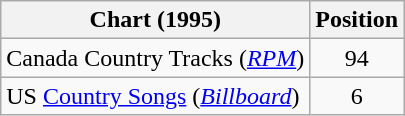<table class="wikitable sortable">
<tr>
<th scope="col">Chart (1995)</th>
<th scope="col">Position</th>
</tr>
<tr>
<td>Canada Country Tracks (<em><a href='#'>RPM</a></em>)</td>
<td align="center">94</td>
</tr>
<tr>
<td>US <a href='#'>Country Songs</a> (<em><a href='#'>Billboard</a></em>)</td>
<td align="center">6</td>
</tr>
</table>
